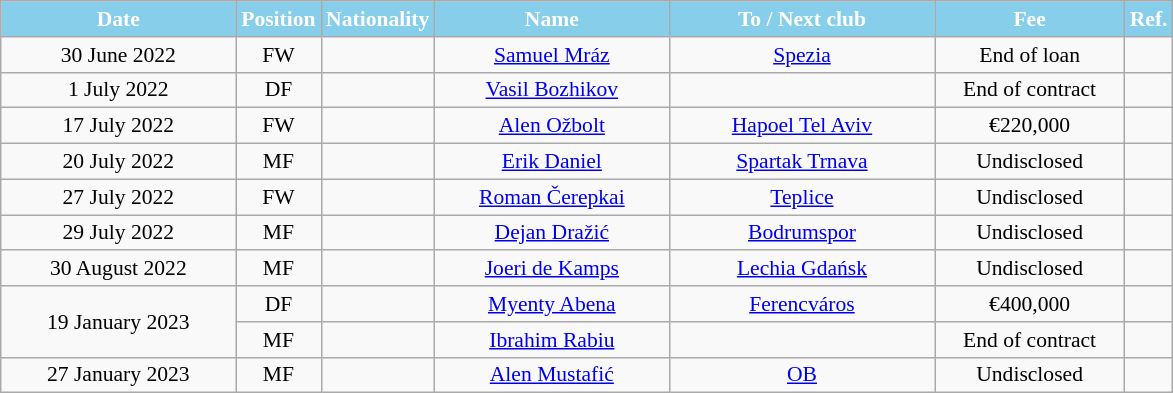<table class="wikitable"  style="text-align:center; font-size:90%; ">
<tr>
<th style="background:#87CEEB; color:#FFFFFF; width:150px;">Date</th>
<th style="background:#87CEEB; color:#FFFFFF; width:50px;">Position</th>
<th style="background:#87CEEB; color:#FFFFFF; width:50px;">Nationality</th>
<th style="background:#87CEEB; color:#FFFFFF; width:150px;">Name</th>
<th style="background:#87CEEB; color:#FFFFFF; width:170px;">To / Next club</th>
<th style="background:#87CEEB; color:#FFFFFF; width:120px;">Fee</th>
<th style="background:#87CEEB; color:#FFFFFF; width:25px;">Ref.</th>
</tr>
<tr>
<td>30 June 2022</td>
<td>FW</td>
<td></td>
<td><a href='#'>Samuel Mráz</a></td>
<td> <a href='#'>Spezia</a></td>
<td>End of loan</td>
<td></td>
</tr>
<tr>
<td>1 July 2022</td>
<td>DF</td>
<td></td>
<td><a href='#'>Vasil Bozhikov</a></td>
<td></td>
<td>End of contract</td>
<td></td>
</tr>
<tr>
<td>17 July 2022</td>
<td>FW</td>
<td></td>
<td><a href='#'>Alen Ožbolt</a></td>
<td> <a href='#'>Hapoel Tel Aviv</a></td>
<td>€220,000</td>
<td></td>
</tr>
<tr>
<td>20 July 2022</td>
<td>MF</td>
<td></td>
<td><a href='#'>Erik Daniel</a></td>
<td> <a href='#'>Spartak Trnava</a></td>
<td>Undisclosed</td>
<td></td>
</tr>
<tr>
<td>27 July 2022</td>
<td>FW</td>
<td></td>
<td><a href='#'>Roman Čerepkai</a></td>
<td> <a href='#'>Teplice</a></td>
<td>Undisclosed</td>
<td></td>
</tr>
<tr>
<td>29 July 2022</td>
<td>MF</td>
<td></td>
<td><a href='#'>Dejan Dražić</a></td>
<td> <a href='#'>Bodrumspor</a></td>
<td>Undisclosed</td>
<td></td>
</tr>
<tr>
<td>30 August 2022</td>
<td>MF</td>
<td></td>
<td><a href='#'>Joeri de Kamps</a></td>
<td> <a href='#'>Lechia Gdańsk</a></td>
<td>Undisclosed</td>
<td></td>
</tr>
<tr>
<td rowspan="2">19 January 2023</td>
<td>DF</td>
<td></td>
<td><a href='#'>Myenty Abena</a></td>
<td> <a href='#'>Ferencváros</a></td>
<td>€400,000</td>
<td></td>
</tr>
<tr>
<td>MF</td>
<td></td>
<td><a href='#'>Ibrahim Rabiu</a></td>
<td></td>
<td>End of contract</td>
<td></td>
</tr>
<tr>
<td>27 January 2023</td>
<td>MF</td>
<td></td>
<td><a href='#'>Alen Mustafić</a></td>
<td> <a href='#'>OB</a></td>
<td>Undisclosed</td>
<td></td>
</tr>
</table>
